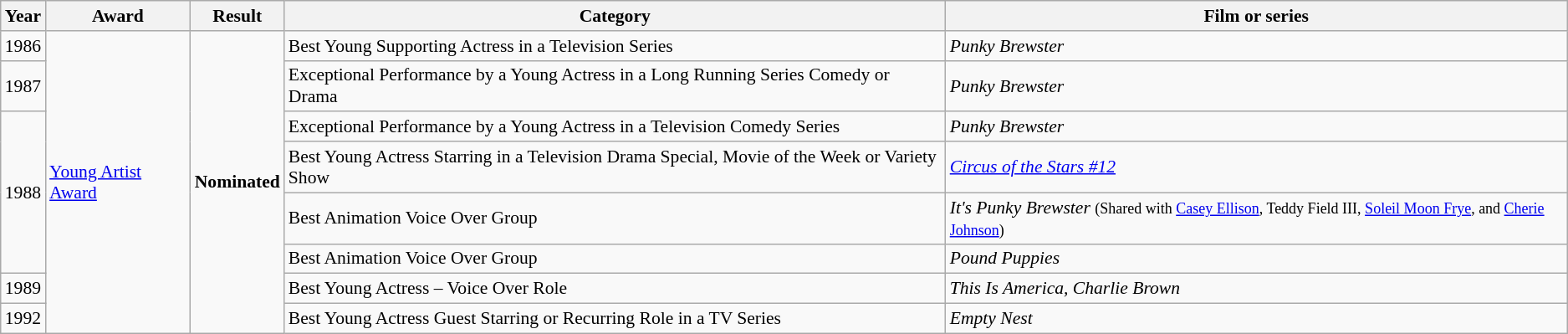<table class="wikitable" style="font-size: 90%;">
<tr>
<th>Year</th>
<th>Award</th>
<th>Result</th>
<th>Category</th>
<th>Film or series</th>
</tr>
<tr>
<td>1986</td>
<td rowspan=8><a href='#'>Young Artist Award</a></td>
<td rowspan=8><strong>Nominated</strong></td>
<td>Best Young Supporting Actress in a Television Series</td>
<td><em>Punky Brewster</em></td>
</tr>
<tr>
<td>1987</td>
<td>Exceptional Performance by a Young Actress in a Long Running Series Comedy or Drama</td>
<td><em>Punky Brewster</em></td>
</tr>
<tr>
<td rowspan=4>1988</td>
<td>Exceptional Performance by a Young Actress in a Television Comedy Series</td>
<td><em>Punky Brewster</em></td>
</tr>
<tr>
<td>Best Young Actress Starring in a Television Drama Special, Movie of the Week or Variety Show</td>
<td><em><a href='#'>Circus of the Stars #12</a></em></td>
</tr>
<tr>
<td>Best Animation Voice Over Group</td>
<td><em>It's Punky Brewster</em> <small>(Shared with <a href='#'>Casey Ellison</a>, Teddy Field III, <a href='#'>Soleil Moon Frye</a>, and <a href='#'>Cherie Johnson</a>)</small></td>
</tr>
<tr>
<td>Best Animation Voice Over Group</td>
<td><em>Pound Puppies</em></td>
</tr>
<tr>
<td>1989</td>
<td>Best Young Actress – Voice Over Role</td>
<td><em>This Is America, Charlie Brown</em></td>
</tr>
<tr>
<td>1992</td>
<td>Best Young Actress Guest Starring or Recurring Role in a TV Series</td>
<td><em>Empty Nest</em></td>
</tr>
</table>
